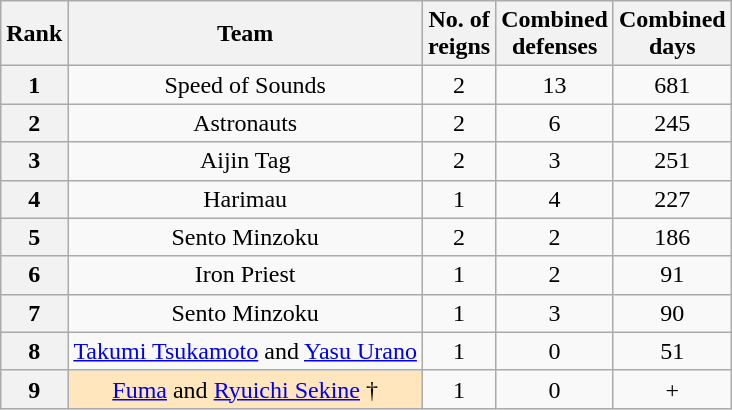<table class="wikitable sortable" style="text-align: center">
<tr>
<th>Rank</th>
<th>Team</th>
<th data-sort-type="number">No. of<br>reigns</th>
<th data-sort-type="number">Combined<br>defenses</th>
<th data-sort-type="number">Combined<br>days</th>
</tr>
<tr>
<th>1</th>
<td>Speed of Sounds<br></td>
<td>2</td>
<td>13</td>
<td>681</td>
</tr>
<tr>
<th>2</th>
<td>Astronauts<br></td>
<td>2</td>
<td>6</td>
<td>245</td>
</tr>
<tr>
<th>3</th>
<td>Aijin Tag<br></td>
<td>2</td>
<td>3</td>
<td>251</td>
</tr>
<tr>
<th>4</th>
<td>Harimau<br></td>
<td>1</td>
<td>4</td>
<td>227</td>
</tr>
<tr>
<th>5</th>
<td>Sento Minzoku<br></td>
<td>2</td>
<td>2</td>
<td>186</td>
</tr>
<tr>
<th>6</th>
<td>Iron Priest<br></td>
<td>1</td>
<td>2</td>
<td>91</td>
</tr>
<tr>
<th>7</th>
<td>Sento Minzoku<br></td>
<td>1</td>
<td>3</td>
<td>90</td>
</tr>
<tr>
<th>8</th>
<td><a href='#'>Takumi Tsukamoto</a> and <a href='#'>Yasu Urano</a></td>
<td>1</td>
<td>0</td>
<td>51</td>
</tr>
<tr>
<th>9</th>
<td style="background-color:#FFE6BD"><a href='#'>Fuma</a> and <a href='#'>Ryuichi Sekine</a> †</td>
<td>1</td>
<td>0</td>
<td>+</td>
</tr>
</table>
